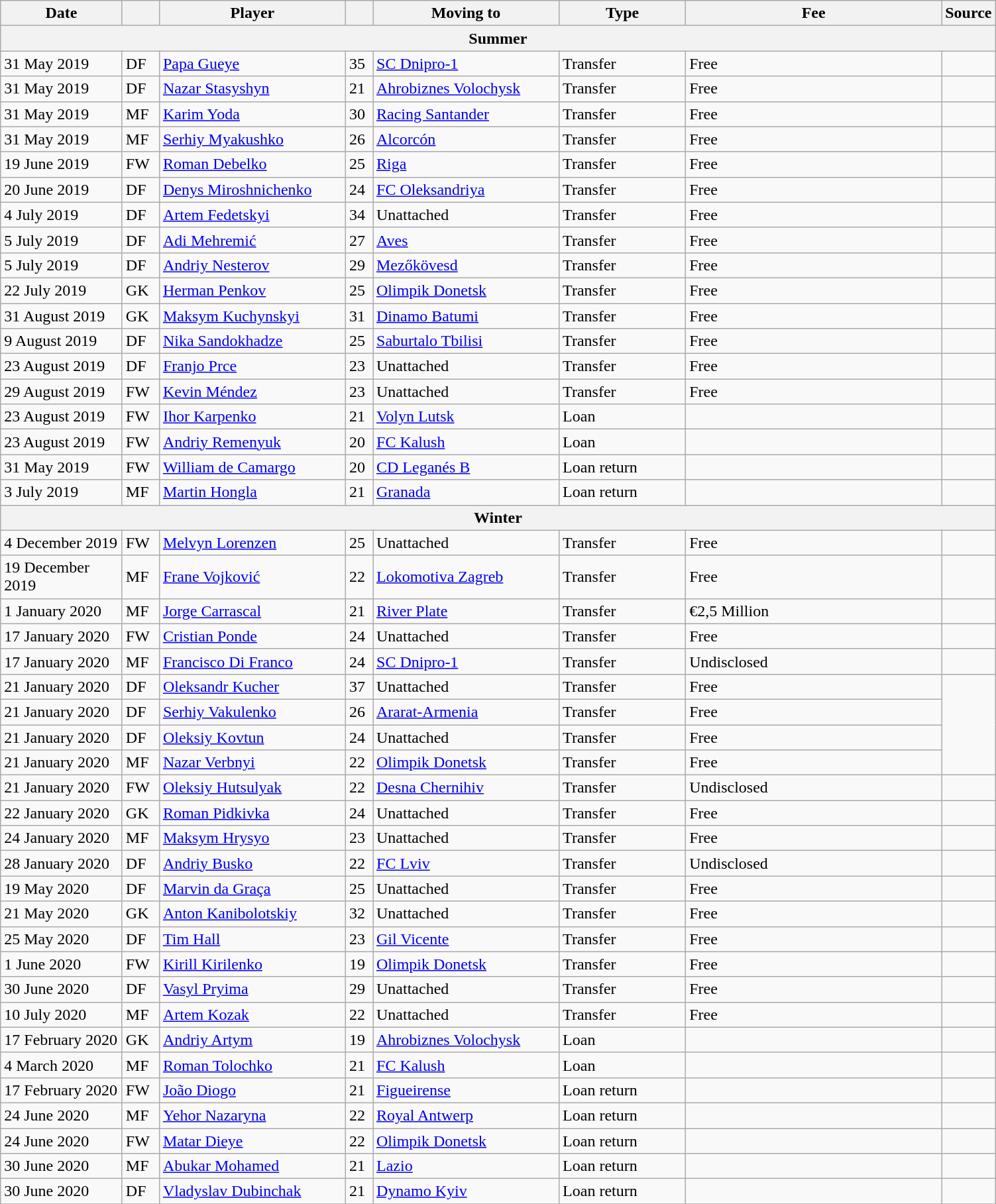<table class="wikitable sortable">
<tr>
<th style="width:115px;">Date</th>
<th style="width:30px;"></th>
<th style="width:180px;">Player</th>
<th style="width:20px;"></th>
<th style="width:180px;">Moving to</th>
<th style="width:120px;" class="unsortable">Type</th>
<th style="width:250px;" class="unsortable">Fee</th>
<th style="width:20px;">Source</th>
</tr>
<tr>
<th colspan=8>Summer</th>
</tr>
<tr>
<td>31 May 2019</td>
<td>DF</td>
<td> <a href='#'>Papa Gueye</a></td>
<td>35</td>
<td> <a href='#'>SC Dnipro-1</a></td>
<td>Transfer</td>
<td>Free</td>
<td></td>
</tr>
<tr>
<td>31 May 2019</td>
<td>DF</td>
<td> <a href='#'>Nazar Stasyshyn</a></td>
<td>21</td>
<td> <a href='#'>Ahrobiznes Volochysk</a></td>
<td>Transfer</td>
<td>Free</td>
<td></td>
</tr>
<tr>
<td>31 May 2019</td>
<td>MF</td>
<td> <a href='#'>Karim Yoda</a></td>
<td>30</td>
<td> <a href='#'>Racing Santander</a></td>
<td>Transfer</td>
<td>Free</td>
<td></td>
</tr>
<tr>
<td>31 May 2019</td>
<td>MF</td>
<td> <a href='#'>Serhiy Myakushko</a></td>
<td>26</td>
<td> <a href='#'>Alcorcón</a></td>
<td>Transfer</td>
<td>Free</td>
<td></td>
</tr>
<tr>
<td>19 June 2019</td>
<td>FW</td>
<td> <a href='#'>Roman Debelko</a></td>
<td>25</td>
<td> <a href='#'>Riga</a></td>
<td>Transfer</td>
<td>Free</td>
<td></td>
</tr>
<tr>
<td>20 June 2019</td>
<td>DF</td>
<td> <a href='#'>Denys Miroshnichenko</a></td>
<td>24</td>
<td> <a href='#'>FC Oleksandriya</a></td>
<td>Transfer</td>
<td>Free</td>
<td></td>
</tr>
<tr>
<td>4 July 2019</td>
<td>DF</td>
<td> <a href='#'>Artem Fedetskyi</a></td>
<td>34</td>
<td>Unattached</td>
<td>Transfer</td>
<td>Free</td>
<td></td>
</tr>
<tr>
<td>5 July 2019</td>
<td>DF</td>
<td> <a href='#'>Adi Mehremić</a></td>
<td>27</td>
<td> <a href='#'>Aves</a></td>
<td>Transfer</td>
<td>Free</td>
<td></td>
</tr>
<tr>
<td>5 July 2019</td>
<td>DF</td>
<td> <a href='#'>Andriy Nesterov</a></td>
<td>29</td>
<td> <a href='#'>Mezőkövesd</a></td>
<td>Transfer</td>
<td>Free</td>
<td></td>
</tr>
<tr>
<td>22 July 2019</td>
<td>GK</td>
<td> <a href='#'>Herman Penkov</a></td>
<td>25</td>
<td> <a href='#'>Olimpik Donetsk</a></td>
<td>Transfer</td>
<td>Free</td>
<td></td>
</tr>
<tr>
<td>31 August 2019</td>
<td>GK</td>
<td> <a href='#'>Maksym Kuchynskyi</a></td>
<td>31</td>
<td> <a href='#'>Dinamo Batumi</a></td>
<td>Transfer</td>
<td>Free</td>
<td></td>
</tr>
<tr>
<td>9 August 2019</td>
<td>DF</td>
<td> <a href='#'>Nika Sandokhadze</a></td>
<td>25</td>
<td> <a href='#'>Saburtalo Tbilisi</a></td>
<td>Transfer</td>
<td>Free</td>
<td></td>
</tr>
<tr>
<td>23 August 2019</td>
<td>DF</td>
<td> <a href='#'>Franjo Prce</a></td>
<td>23</td>
<td>Unattached</td>
<td>Transfer</td>
<td>Free</td>
<td></td>
</tr>
<tr>
<td>29 August 2019</td>
<td>FW</td>
<td> <a href='#'>Kevin Méndez</a></td>
<td>23</td>
<td>Unattached</td>
<td>Transfer</td>
<td>Free</td>
<td></td>
</tr>
<tr>
<td>23 August 2019</td>
<td>FW</td>
<td> <a href='#'>Ihor Karpenko</a></td>
<td>21</td>
<td> <a href='#'>Volyn Lutsk</a></td>
<td>Loan</td>
<td></td>
<td></td>
</tr>
<tr>
<td>23 August 2019</td>
<td>FW</td>
<td> <a href='#'>Andriy Remenyuk</a></td>
<td>20</td>
<td> <a href='#'>FC Kalush</a></td>
<td>Loan</td>
<td></td>
<td></td>
</tr>
<tr>
<td>31 May 2019</td>
<td>FW</td>
<td> <a href='#'>William de Camargo</a></td>
<td>20</td>
<td> <a href='#'>CD Leganés B</a></td>
<td>Loan return</td>
<td></td>
<td></td>
</tr>
<tr>
<td>3 July 2019</td>
<td>MF</td>
<td> <a href='#'>Martin Hongla</a></td>
<td>21</td>
<td> <a href='#'>Granada</a></td>
<td>Loan return</td>
<td></td>
<td></td>
</tr>
<tr>
<th colspan=8>Winter</th>
</tr>
<tr>
<td>4 December 2019</td>
<td>FW</td>
<td> <a href='#'>Melvyn Lorenzen</a></td>
<td>25</td>
<td>Unattached</td>
<td>Transfer</td>
<td>Free</td>
<td></td>
</tr>
<tr>
<td>19 December 2019</td>
<td>MF</td>
<td> <a href='#'>Frane Vojković</a></td>
<td>22</td>
<td> <a href='#'>Lokomotiva Zagreb</a></td>
<td>Transfer</td>
<td>Free</td>
<td></td>
</tr>
<tr>
<td>1 January 2020</td>
<td>MF</td>
<td> <a href='#'>Jorge Carrascal</a></td>
<td>21</td>
<td> <a href='#'>River Plate</a></td>
<td>Transfer</td>
<td>€2,5 Million</td>
<td></td>
</tr>
<tr>
<td>17 January 2020</td>
<td>FW</td>
<td> <a href='#'>Cristian Ponde</a></td>
<td>24</td>
<td>Unattached</td>
<td>Transfer</td>
<td>Free</td>
<td></td>
</tr>
<tr>
<td>17 January 2020</td>
<td>MF</td>
<td> <a href='#'>Francisco Di Franco</a></td>
<td>24</td>
<td> <a href='#'>SC Dnipro-1</a></td>
<td>Transfer</td>
<td>Undisclosed</td>
<td></td>
</tr>
<tr>
<td>21 January 2020</td>
<td>DF</td>
<td> <a href='#'>Oleksandr Kucher</a></td>
<td>37</td>
<td>Unattached</td>
<td>Transfer</td>
<td>Free</td>
<td rowspan="4"></td>
</tr>
<tr>
<td>21 January 2020</td>
<td>DF</td>
<td> <a href='#'>Serhiy Vakulenko</a></td>
<td>26</td>
<td> <a href='#'>Ararat-Armenia</a></td>
<td>Transfer</td>
<td>Free</td>
</tr>
<tr>
<td>21 January 2020</td>
<td>DF</td>
<td> <a href='#'>Oleksiy Kovtun</a></td>
<td>24</td>
<td>Unattached</td>
<td>Transfer</td>
<td>Free</td>
</tr>
<tr>
<td>21 January 2020</td>
<td>MF</td>
<td> <a href='#'>Nazar Verbnyi</a></td>
<td>22</td>
<td> <a href='#'>Olimpik Donetsk</a></td>
<td>Transfer</td>
<td>Free</td>
</tr>
<tr>
<td>21 January 2020</td>
<td>FW</td>
<td> <a href='#'>Oleksiy Hutsulyak</a></td>
<td>22</td>
<td> <a href='#'>Desna Chernihiv</a></td>
<td>Transfer</td>
<td>Undisclosed</td>
<td></td>
</tr>
<tr>
<td>22 January 2020</td>
<td>GK</td>
<td> <a href='#'>Roman Pidkivka</a></td>
<td>24</td>
<td>Unattached</td>
<td>Transfer</td>
<td>Free</td>
<td></td>
</tr>
<tr>
<td>24 January 2020</td>
<td>MF</td>
<td> <a href='#'>Maksym Hrysyo</a></td>
<td>23</td>
<td>Unattached</td>
<td>Transfer</td>
<td>Free</td>
<td></td>
</tr>
<tr>
<td>28 January 2020</td>
<td>DF</td>
<td> <a href='#'>Andriy Busko</a></td>
<td>22</td>
<td> <a href='#'>FC Lviv</a></td>
<td>Transfer</td>
<td>Undisclosed</td>
<td></td>
</tr>
<tr>
<td>19 May 2020</td>
<td>DF</td>
<td> <a href='#'>Marvin da Graça</a></td>
<td>25</td>
<td>Unattached</td>
<td>Transfer</td>
<td>Free</td>
<td></td>
</tr>
<tr>
<td>21 May 2020</td>
<td>GK</td>
<td> <a href='#'>Anton Kanibolotskiy</a></td>
<td>32</td>
<td>Unattached</td>
<td>Transfer</td>
<td>Free</td>
<td></td>
</tr>
<tr>
<td>25 May 2020</td>
<td>DF</td>
<td> <a href='#'>Tim Hall</a></td>
<td>23</td>
<td> <a href='#'>Gil Vicente</a></td>
<td>Transfer</td>
<td>Free</td>
<td></td>
</tr>
<tr>
<td>1 June 2020</td>
<td>FW</td>
<td> <a href='#'>Kirill Kirilenko</a></td>
<td>19</td>
<td> <a href='#'>Olimpik Donetsk</a></td>
<td>Transfer</td>
<td>Free</td>
<td></td>
</tr>
<tr>
<td>30 June 2020</td>
<td>DF</td>
<td> <a href='#'>Vasyl Pryima</a></td>
<td>29</td>
<td>Unattached</td>
<td>Transfer</td>
<td>Free</td>
<td></td>
</tr>
<tr>
<td>10 July 2020</td>
<td>MF</td>
<td> <a href='#'>Artem Kozak</a></td>
<td>22</td>
<td>Unattached</td>
<td>Transfer</td>
<td>Free</td>
<td></td>
</tr>
<tr>
<td>17 February 2020</td>
<td>GK</td>
<td> <a href='#'>Andriy Artym</a></td>
<td>19</td>
<td> <a href='#'>Ahrobiznes Volochysk</a></td>
<td>Loan</td>
<td></td>
<td></td>
</tr>
<tr>
<td>4 March 2020</td>
<td>MF</td>
<td> <a href='#'>Roman Tolochko</a></td>
<td>21</td>
<td> <a href='#'>FC Kalush</a></td>
<td>Loan</td>
<td></td>
<td></td>
</tr>
<tr>
<td>17 February 2020</td>
<td>FW</td>
<td> <a href='#'>João Diogo</a></td>
<td>21</td>
<td> <a href='#'>Figueirense</a></td>
<td>Loan return</td>
<td></td>
<td></td>
</tr>
<tr>
<td>24 June 2020</td>
<td>MF</td>
<td> <a href='#'>Yehor Nazaryna</a></td>
<td>22</td>
<td> <a href='#'>Royal Antwerp</a></td>
<td>Loan return</td>
<td></td>
<td></td>
</tr>
<tr>
<td>24 June 2020</td>
<td>FW</td>
<td> <a href='#'>Matar Dieye</a></td>
<td>22</td>
<td> <a href='#'>Olimpik Donetsk</a></td>
<td>Loan return</td>
<td></td>
<td></td>
</tr>
<tr>
<td>30 June 2020</td>
<td>MF</td>
<td> <a href='#'>Abukar Mohamed</a></td>
<td>21</td>
<td> <a href='#'>Lazio</a></td>
<td>Loan return</td>
<td></td>
<td></td>
</tr>
<tr>
<td>30 June 2020</td>
<td>DF</td>
<td> <a href='#'>Vladyslav Dubinchak</a></td>
<td>21</td>
<td> <a href='#'>Dynamo Kyiv</a></td>
<td>Loan return</td>
<td></td>
<td></td>
</tr>
<tr>
</tr>
</table>
